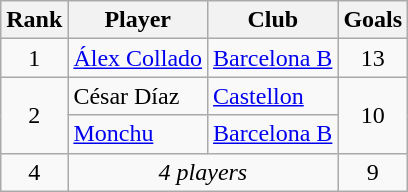<table class="wikitable" style="text-align:center">
<tr>
<th>Rank</th>
<th>Player</th>
<th>Club</th>
<th>Goals</th>
</tr>
<tr>
<td>1</td>
<td align="left"> <a href='#'>Álex Collado</a></td>
<td align="left"><a href='#'>Barcelona B</a></td>
<td>13</td>
</tr>
<tr>
<td rowspan=2>2</td>
<td align="left"> César Díaz</td>
<td align="left"><a href='#'>Castellon</a></td>
<td rowspan=2>10</td>
</tr>
<tr>
<td align="left"> <a href='#'>Monchu</a></td>
<td align="left"><a href='#'>Barcelona B</a></td>
</tr>
<tr>
<td>4</td>
<td align=center colspan=2><em>4 players</em></td>
<td>9</td>
</tr>
</table>
